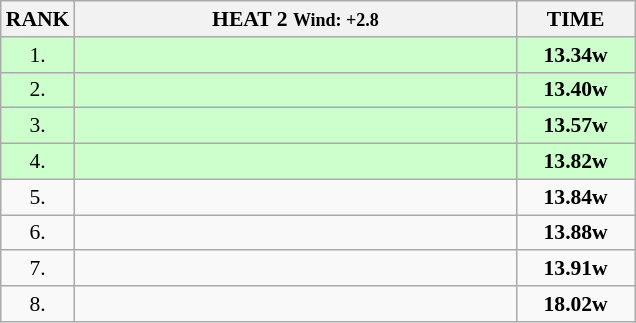<table class="wikitable" style="border-collapse: collapse; font-size: 90%;">
<tr>
<th>RANK</th>
<th style="width: 20em">HEAT 2 <small>Wind: +2.8</small></th>
<th style="width: 5em">TIME</th>
</tr>
<tr style="background:#ccffcc;">
<td align="center">1.</td>
<td></td>
<td align="center"><strong>13.34w</strong></td>
</tr>
<tr style="background:#ccffcc;">
<td align="center">2.</td>
<td></td>
<td align="center"><strong>13.40w</strong></td>
</tr>
<tr style="background:#ccffcc;">
<td align="center">3.</td>
<td></td>
<td align="center"><strong>13.57w</strong></td>
</tr>
<tr style="background:#ccffcc;">
<td align="center">4.</td>
<td></td>
<td align="center"><strong>13.82w</strong></td>
</tr>
<tr>
<td align="center">5.</td>
<td></td>
<td align="center"><strong>13.84w</strong></td>
</tr>
<tr>
<td align="center">6.</td>
<td></td>
<td align="center"><strong>13.88w</strong></td>
</tr>
<tr>
<td align="center">7.</td>
<td></td>
<td align="center"><strong>13.91w</strong></td>
</tr>
<tr>
<td align="center">8.</td>
<td></td>
<td align="center"><strong>18.02w</strong></td>
</tr>
</table>
